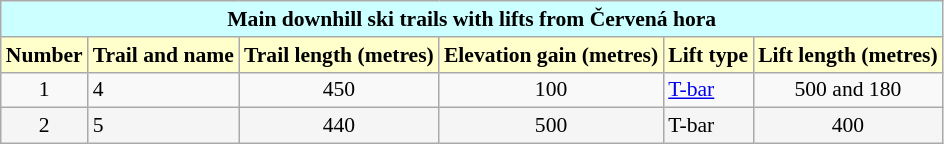<table class="wikitable" style="font-size:90%">
<tr>
<td colspan="6" bgcolor="#CCFFFF" align="center"> <strong>Main downhill ski trails with lifts from Červená hora</strong></td>
</tr>
<tr bgcolor="#FFFFCC">
<td align="center"><strong>Number</strong></td>
<td><strong>Trail and name</strong></td>
<td align="center"><strong>Trail length (metres)</strong></td>
<td align="center"><strong>Elevation gain (metres)</strong></td>
<td><strong>Lift type</strong></td>
<td align="center"><strong>Lift length (metres)</strong></td>
</tr>
<tr>
<td align="center">1</td>
<td> 4</td>
<td align="center">450</td>
<td align="center">100</td>
<td><a href='#'>T-bar</a></td>
<td align="center">500 and 180</td>
</tr>
<tr bgcolor="#F5F5F5">
<td align="center">2</td>
<td> 5</td>
<td align="center">440</td>
<td align="center">500</td>
<td>T-bar</td>
<td align="center">400</td>
</tr>
</table>
